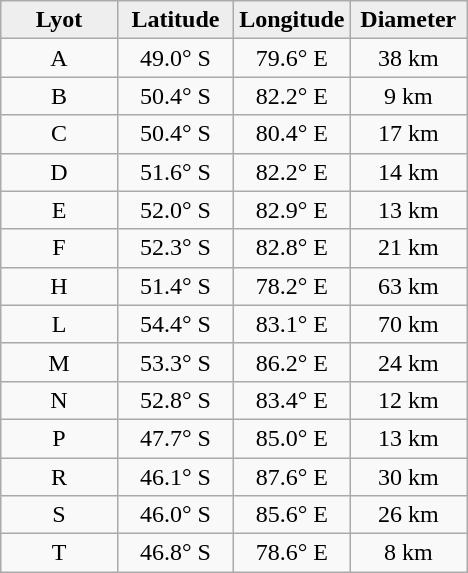<table class="wikitable">
<tr>
<th width="25%" style="background:#eeeeee;">Lyot</th>
<th width="25%" style="background:#eeeeee;">Latitude</th>
<th width="25%" style="background:#eeeeee;">Longitude</th>
<th width="25%" style="background:#eeeeee;">Diameter</th>
</tr>
<tr>
<td align="center">A</td>
<td align="center">49.0° S</td>
<td align="center">79.6° E</td>
<td align="center">38 km</td>
</tr>
<tr>
<td align="center">B</td>
<td align="center">50.4° S</td>
<td align="center">82.2° E</td>
<td align="center">9 km</td>
</tr>
<tr>
<td align="center">C</td>
<td align="center">50.4° S</td>
<td align="center">80.4° E</td>
<td align="center">17 km</td>
</tr>
<tr>
<td align="center">D</td>
<td align="center">51.6° S</td>
<td align="center">82.2° E</td>
<td align="center">14 km</td>
</tr>
<tr>
<td align="center">E</td>
<td align="center">52.0° S</td>
<td align="center">82.9° E</td>
<td align="center">13 km</td>
</tr>
<tr>
<td align="center">F</td>
<td align="center">52.3° S</td>
<td align="center">82.8° E</td>
<td align="center">21 km</td>
</tr>
<tr>
<td align="center">H</td>
<td align="center">51.4° S</td>
<td align="center">78.2° E</td>
<td align="center">63 km</td>
</tr>
<tr>
<td align="center">L</td>
<td align="center">54.4° S</td>
<td align="center">83.1° E</td>
<td align="center">70 km</td>
</tr>
<tr>
<td align="center">M</td>
<td align="center">53.3° S</td>
<td align="center">86.2° E</td>
<td align="center">24 km</td>
</tr>
<tr>
<td align="center">N</td>
<td align="center">52.8° S</td>
<td align="center">83.4° E</td>
<td align="center">12 km</td>
</tr>
<tr>
<td align="center">P</td>
<td align="center">47.7° S</td>
<td align="center">85.0° E</td>
<td align="center">13 km</td>
</tr>
<tr>
<td align="center">R</td>
<td align="center">46.1° S</td>
<td align="center">87.6° E</td>
<td align="center">30 km</td>
</tr>
<tr>
<td align="center">S</td>
<td align="center">46.0° S</td>
<td align="center">85.6° E</td>
<td align="center">26 km</td>
</tr>
<tr>
<td align="center">T</td>
<td align="center">46.8° S</td>
<td align="center">78.6° E</td>
<td align="center">8 km</td>
</tr>
</table>
